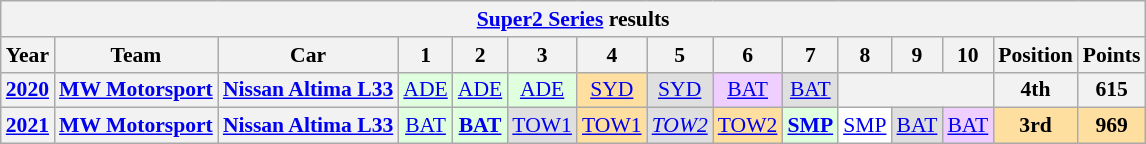<table class="wikitable" style="text-align:center; font-size:90%">
<tr>
<th colspan="44"><a href='#'>Super2 Series</a> results</th>
</tr>
<tr>
<th>Year</th>
<th>Team</th>
<th>Car</th>
<th>1</th>
<th>2</th>
<th>3</th>
<th>4</th>
<th>5</th>
<th>6</th>
<th>7</th>
<th>8</th>
<th>9</th>
<th>10</th>
<th>Position</th>
<th>Points</th>
</tr>
<tr>
<th><a href='#'>2020</a></th>
<th><a href='#'>MW Motorsport</a></th>
<th><a href='#'>Nissan Altima L33</a></th>
<td style=background:#dfffdf><a href='#'>ADE</a><br></td>
<td style=background:#dfffdf><a href='#'>ADE</a><br></td>
<td style=background:#dfffdf><a href='#'>ADE</a><br></td>
<td style=background:#ffdf9f><a href='#'>SYD</a><br></td>
<td style=background:#dfdfdf><a href='#'>SYD</a><br></td>
<td style=background:#efcfff><a href='#'>BAT</a><br></td>
<td style=background:#dfdfdf><a href='#'>BAT</a><br></td>
<th colspan=3></th>
<th>4th</th>
<th>615</th>
</tr>
<tr>
<th><a href='#'>2021</a></th>
<th><a href='#'>MW Motorsport</a></th>
<th><a href='#'>Nissan Altima L33</a></th>
<td style=background:#dfffdf><a href='#'>BAT</a><br></td>
<td style=background:#dfffdf><strong><a href='#'>BAT</a><br></strong></td>
<td style=background:#dfdfdf><a href='#'>TOW1</a><br></td>
<td style=background:#ffdf9f><a href='#'>TOW1</a><br></td>
<td style=background:#dfdfdf><em><a href='#'>TOW2</a><br></em></td>
<td style=background:#ffdf9f><a href='#'>TOW2</a><br></td>
<td style=background:#dfffdf><strong><a href='#'>SMP</a><br></strong></td>
<td style=background:#ffffff><a href='#'>SMP</a><br></td>
<td style=background:#dfdfdf><a href='#'>BAT</a><br></td>
<td style=background:#efcfff><a href='#'>BAT</a><br></td>
<th style=background:#ffdf9f>3rd</th>
<th style=background:#ffdf9f>969</th>
</tr>
</table>
